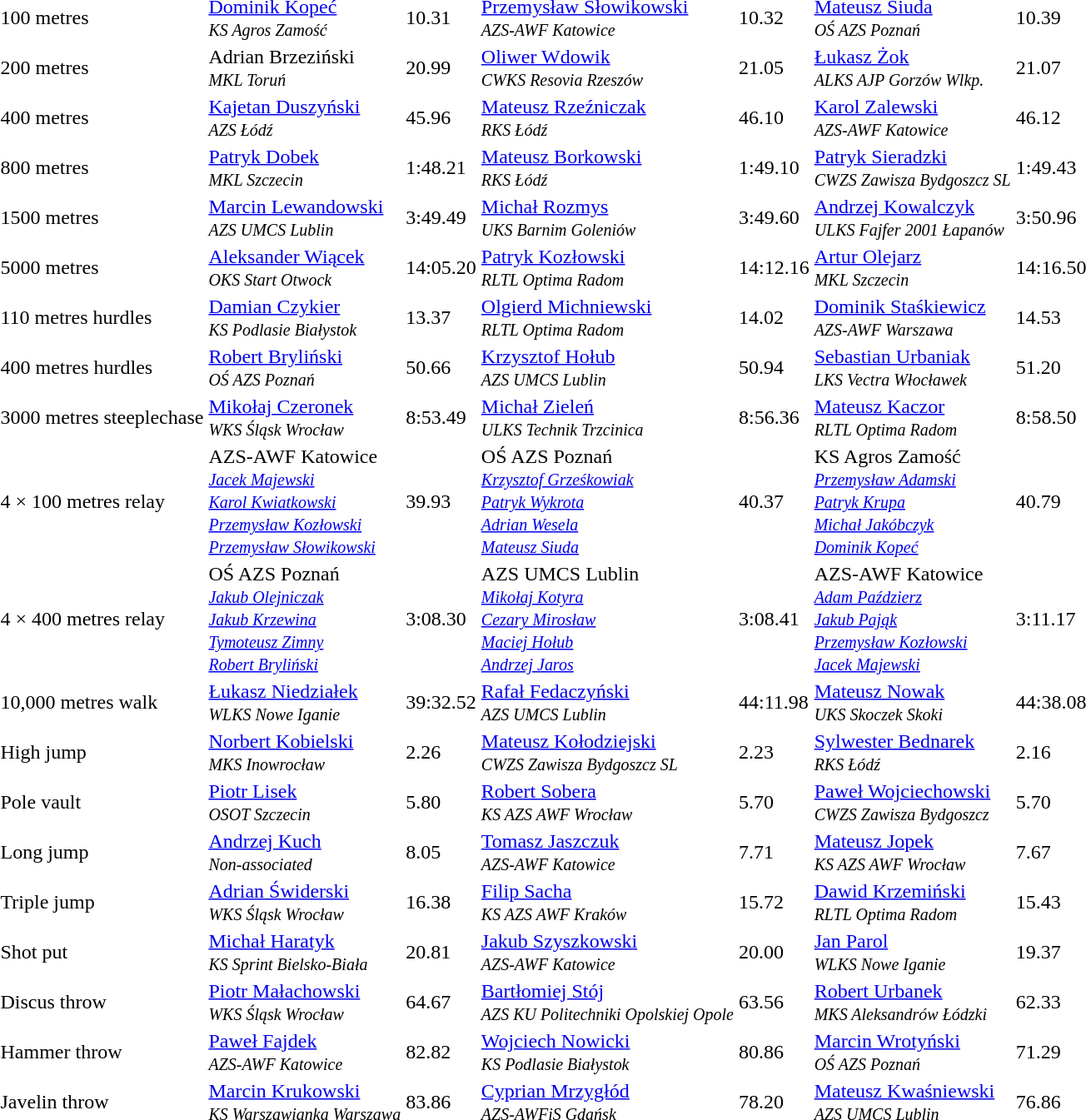<table>
<tr>
<td>100 metres</td>
<td><a href='#'>Dominik Kopeć</a><br><small><em>KS Agros Zamość</em></small></td>
<td>10.31</td>
<td><a href='#'>Przemysław Słowikowski</a><br><small><em>AZS-AWF Katowice</em></small></td>
<td>10.32</td>
<td><a href='#'>Mateusz Siuda</a><br><small><em>OŚ AZS Poznań</em></small></td>
<td>10.39</td>
</tr>
<tr>
<td>200 metres</td>
<td>Adrian Brzeziński<br><small><em>MKL Toruń</em></small></td>
<td>20.99</td>
<td><a href='#'>Oliwer Wdowik</a><br><small><em>CWKS Resovia Rzeszów</em></small></td>
<td>21.05</td>
<td><a href='#'>Łukasz Żok</a><br><small><em>ALKS AJP Gorzów Wlkp.</em></small></td>
<td>21.07</td>
</tr>
<tr>
<td>400 metres</td>
<td><a href='#'>Kajetan Duszyński</a><br><small><em>AZS Łódź</em></small></td>
<td>45.96</td>
<td><a href='#'>Mateusz Rzeźniczak</a><br><small><em>RKS Łódź</em></small></td>
<td>46.10 </td>
<td><a href='#'>Karol Zalewski</a><br><small><em>AZS-AWF Katowice</em></small></td>
<td>46.12</td>
</tr>
<tr>
<td>800 metres</td>
<td><a href='#'>Patryk Dobek</a><br><small><em>MKL Szczecin</em></small></td>
<td>1:48.21</td>
<td><a href='#'>Mateusz Borkowski</a><br><small><em>RKS Łódź</em></small></td>
<td>1:49.10</td>
<td><a href='#'>Patryk Sieradzki</a><br><small><em>CWZS Zawisza Bydgoszcz SL</em></small></td>
<td>1:49.43</td>
</tr>
<tr>
<td>1500 metres</td>
<td><a href='#'>Marcin Lewandowski</a><br><small><em>AZS UMCS Lublin</em></small></td>
<td>3:49.49</td>
<td><a href='#'>Michał Rozmys</a><br><small><em>UKS Barnim Goleniów</em></small></td>
<td>3:49.60</td>
<td><a href='#'>Andrzej Kowalczyk</a><br><small><em>ULKS Fajfer 2001 Łapanów</em></small></td>
<td>3:50.96</td>
</tr>
<tr>
<td>5000 metres</td>
<td><a href='#'>Aleksander Wiącek</a><br><small><em>OKS Start Otwock</em></small></td>
<td>14:05.20 </td>
<td><a href='#'>Patryk Kozłowski</a><br><small><em>RLTL Optima Radom</em></small></td>
<td>14:12.16</td>
<td><a href='#'>Artur Olejarz</a><br><small><em>MKL Szczecin</em></small></td>
<td>14:16.50 </td>
</tr>
<tr>
<td>110 metres hurdles</td>
<td><a href='#'>Damian Czykier</a><br><small><em>KS Podlasie Białystok</em></small></td>
<td>13.37</td>
<td><a href='#'>Olgierd Michniewski</a><br><small><em>RLTL Optima Radom</em></small></td>
<td>14.02</td>
<td><a href='#'>Dominik Staśkiewicz</a><br><small><em>AZS-AWF Warszawa</em></small></td>
<td>14.53</td>
</tr>
<tr>
<td>400 metres hurdles</td>
<td><a href='#'>Robert Bryliński</a><br><small><em>OŚ AZS Poznań</em></small></td>
<td>50.66</td>
<td><a href='#'>Krzysztof Hołub</a><br><small><em>AZS UMCS Lublin</em></small></td>
<td>50.94 </td>
<td><a href='#'>Sebastian Urbaniak</a><br><small><em>LKS Vectra Włocławek</em></small></td>
<td>51.20</td>
</tr>
<tr>
<td>3000 metres steeplechase</td>
<td><a href='#'>Mikołaj Czeronek</a><br><small><em>WKS Śląsk Wrocław</em></small></td>
<td>8:53.49 </td>
<td><a href='#'>Michał Zieleń</a><br><small><em>ULKS Technik Trzcinica</em></small></td>
<td>8:56.36 </td>
<td><a href='#'>Mateusz Kaczor</a><br><small><em>RLTL Optima Radom</em></small></td>
<td>8:58.50</td>
</tr>
<tr>
<td>4 × 100 metres relay</td>
<td>AZS-AWF Katowice<br><small><em><a href='#'>Jacek Majewski</a><br><a href='#'>Karol Kwiatkowski</a><br><a href='#'>Przemysław Kozłowski</a><br><a href='#'>Przemysław Słowikowski</a></em></small></td>
<td>39.93</td>
<td>OŚ AZS Poznań<br><small><em><a href='#'>Krzysztof Grześkowiak</a><br><a href='#'>Patryk Wykrota</a><br><a href='#'>Adrian Wesela</a><br><a href='#'>Mateusz Siuda</a></em></small></td>
<td>40.37</td>
<td>KS Agros Zamość<br><small><em><a href='#'>Przemysław Adamski</a><br><a href='#'>Patryk Krupa</a><br><a href='#'>Michał Jakóbczyk</a><br><a href='#'>Dominik Kopeć</a></em></small></td>
<td>40.79</td>
</tr>
<tr>
<td>4 × 400 metres relay</td>
<td>OŚ AZS Poznań<br><small><em><a href='#'>Jakub Olejniczak</a><br><a href='#'>Jakub Krzewina</a><br><a href='#'>Tymoteusz Zimny</a><br><a href='#'>Robert Bryliński</a></em></small></td>
<td>3:08.30</td>
<td>AZS UMCS Lublin<br><small><em><a href='#'>Mikołaj Kotyra</a><br><a href='#'>Cezary Mirosław</a><br><a href='#'>Maciej Hołub</a><br><a href='#'>Andrzej Jaros</a></em></small></td>
<td>3:08.41</td>
<td>AZS-AWF Katowice<br><small><em><a href='#'>Adam Paździerz</a><br><a href='#'>Jakub Pająk</a><br><a href='#'>Przemysław Kozłowski</a><br><a href='#'>Jacek Majewski</a></em></small></td>
<td>3:11.17</td>
</tr>
<tr>
<td>10,000 metres walk</td>
<td><a href='#'>Łukasz Niedziałek</a><br><small><em>WLKS Nowe Iganie</em></small></td>
<td>39:32.52</td>
<td><a href='#'>Rafał Fedaczyński</a><br><small><em>AZS UMCS Lublin</em></small></td>
<td>44:11.98</td>
<td><a href='#'>Mateusz Nowak</a><br><small><em>UKS Skoczek Skoki</em></small></td>
<td>44:38.08</td>
</tr>
<tr>
<td>High jump</td>
<td><a href='#'>Norbert Kobielski</a><br><small><em>MKS Inowrocław</em></small></td>
<td>2.26</td>
<td><a href='#'>Mateusz Kołodziejski</a><br><small><em>CWZS Zawisza Bydgoszcz SL</em></small></td>
<td>2.23 </td>
<td><a href='#'>Sylwester Bednarek</a><br><small><em>RKS Łódź</em></small></td>
<td>2.16</td>
</tr>
<tr>
<td>Pole vault</td>
<td><a href='#'>Piotr Lisek</a><br><small><em>OSOT Szczecin</em></small></td>
<td>5.80</td>
<td><a href='#'>Robert Sobera</a><br><small><em>KS AZS AWF Wrocław</em></small></td>
<td>5.70</td>
<td><a href='#'>Paweł Wojciechowski</a><br><small><em>CWZS Zawisza Bydgoszcz</em></small></td>
<td>5.70</td>
</tr>
<tr>
<td>Long jump</td>
<td><a href='#'>Andrzej Kuch</a><br><small><em>Non-associated</em></small></td>
<td>8.05 </td>
<td><a href='#'>Tomasz Jaszczuk</a><br><small><em>AZS-AWF Katowice</em></small></td>
<td>7.71</td>
<td><a href='#'>Mateusz Jopek</a><br><small><em>KS AZS AWF Wrocław</em></small></td>
<td>7.67</td>
</tr>
<tr>
<td>Triple jump</td>
<td><a href='#'>Adrian Świderski</a><br><small><em>WKS Śląsk Wrocław</em></small></td>
<td>16.38</td>
<td><a href='#'>Filip Sacha</a><br><small><em>KS AZS AWF Kraków</em></small></td>
<td>15.72</td>
<td><a href='#'>Dawid Krzemiński</a><br><small><em>RLTL Optima Radom</em></small></td>
<td>15.43</td>
</tr>
<tr>
<td>Shot put</td>
<td><a href='#'>Michał Haratyk</a><br><small><em>KS Sprint Bielsko-Biała</em></small></td>
<td>20.81</td>
<td><a href='#'>Jakub Szyszkowski</a><br><small><em>AZS-AWF Katowice</em></small></td>
<td>20.00</td>
<td><a href='#'>Jan Parol</a><br><small><em>WLKS Nowe Iganie</em></small></td>
<td>19.37 </td>
</tr>
<tr>
<td>Discus throw</td>
<td><a href='#'>Piotr Małachowski</a><br><small><em>WKS Śląsk Wrocław</em></small></td>
<td>64.67</td>
<td><a href='#'>Bartłomiej Stój</a><br><small><em>AZS KU Politechniki Opolskiej Opole</em></small></td>
<td>63.56</td>
<td><a href='#'>Robert Urbanek</a><br><small><em>MKS Aleksandrów Łódzki</em></small></td>
<td>62.33</td>
</tr>
<tr>
<td>Hammer throw</td>
<td><a href='#'>Paweł Fajdek</a><br><small><em>AZS-AWF Katowice</em></small></td>
<td>82.82</td>
<td><a href='#'>Wojciech Nowicki</a><br><small><em>KS Podlasie Białystok</em></small></td>
<td>80.86</td>
<td><a href='#'>Marcin Wrotyński</a><br><small><em>OŚ AZS Poznań</em></small></td>
<td>71.29</td>
</tr>
<tr>
<td>Javelin throw</td>
<td><a href='#'>Marcin Krukowski</a><br><small><em>KS Warszawianka Warszawa</em></small></td>
<td>83.86</td>
<td><a href='#'>Cyprian Mrzygłód</a><br><small><em>AZS-AWFiS Gdańsk</em></small></td>
<td>78.20</td>
<td><a href='#'>Mateusz Kwaśniewski</a><br><small><em>AZS UMCS Lublin</em></small></td>
<td>76.86</td>
</tr>
</table>
